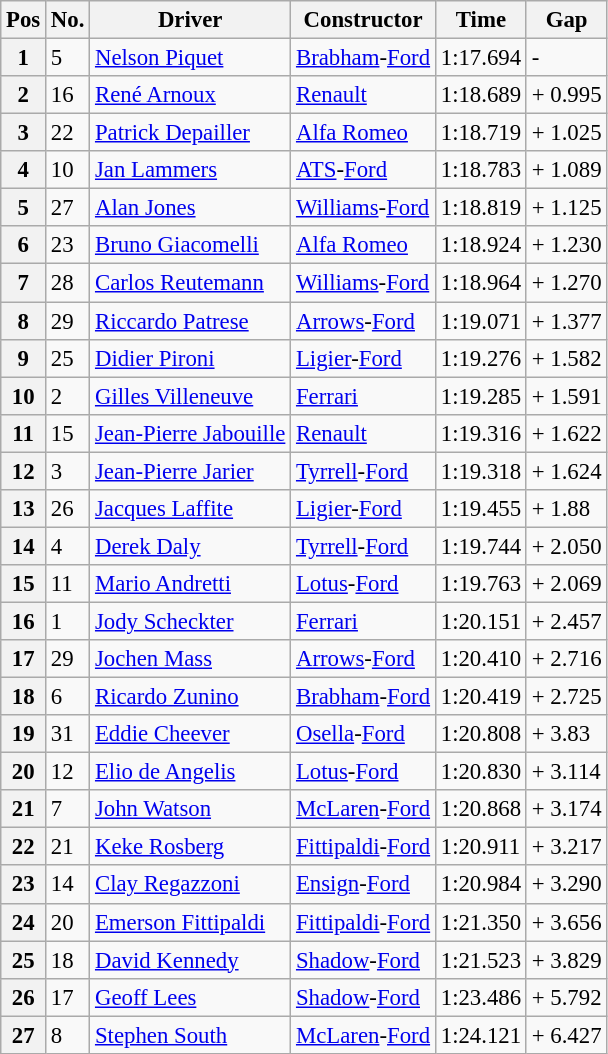<table class="wikitable sortable" style="font-size: 95%;">
<tr>
<th>Pos</th>
<th>No.</th>
<th>Driver</th>
<th>Constructor</th>
<th>Time</th>
<th>Gap</th>
</tr>
<tr>
<th>1</th>
<td>5</td>
<td> <a href='#'>Nelson Piquet</a></td>
<td><a href='#'>Brabham</a>-<a href='#'>Ford</a></td>
<td>1:17.694</td>
<td>-</td>
</tr>
<tr>
<th>2</th>
<td>16</td>
<td> <a href='#'>René Arnoux</a></td>
<td><a href='#'>Renault</a></td>
<td>1:18.689</td>
<td>+ 0.995</td>
</tr>
<tr>
<th>3</th>
<td>22</td>
<td> <a href='#'>Patrick Depailler</a></td>
<td><a href='#'>Alfa Romeo</a></td>
<td>1:18.719</td>
<td>+ 1.025</td>
</tr>
<tr>
<th>4</th>
<td>10</td>
<td> <a href='#'>Jan Lammers</a></td>
<td><a href='#'>ATS</a>-<a href='#'>Ford</a></td>
<td>1:18.783</td>
<td>+ 1.089</td>
</tr>
<tr>
<th>5</th>
<td>27</td>
<td> <a href='#'>Alan Jones</a></td>
<td><a href='#'>Williams</a>-<a href='#'>Ford</a></td>
<td>1:18.819</td>
<td>+ 1.125</td>
</tr>
<tr>
<th>6</th>
<td>23</td>
<td> <a href='#'>Bruno Giacomelli</a></td>
<td><a href='#'>Alfa Romeo</a></td>
<td>1:18.924</td>
<td>+ 1.230</td>
</tr>
<tr>
<th>7</th>
<td>28</td>
<td> <a href='#'>Carlos Reutemann</a></td>
<td><a href='#'>Williams</a>-<a href='#'>Ford</a></td>
<td>1:18.964</td>
<td>+ 1.270</td>
</tr>
<tr>
<th>8</th>
<td>29</td>
<td> <a href='#'>Riccardo Patrese</a></td>
<td><a href='#'>Arrows</a>-<a href='#'>Ford</a></td>
<td>1:19.071</td>
<td>+ 1.377</td>
</tr>
<tr>
<th>9</th>
<td>25</td>
<td> <a href='#'>Didier Pironi</a></td>
<td><a href='#'>Ligier</a>-<a href='#'>Ford</a></td>
<td>1:19.276</td>
<td>+ 1.582</td>
</tr>
<tr>
<th>10</th>
<td>2</td>
<td> <a href='#'>Gilles Villeneuve</a></td>
<td><a href='#'>Ferrari</a></td>
<td>1:19.285</td>
<td>+ 1.591</td>
</tr>
<tr>
<th>11</th>
<td>15</td>
<td> <a href='#'>Jean-Pierre Jabouille</a></td>
<td><a href='#'>Renault</a></td>
<td>1:19.316</td>
<td>+ 1.622</td>
</tr>
<tr>
<th>12</th>
<td>3</td>
<td> <a href='#'>Jean-Pierre Jarier</a></td>
<td><a href='#'>Tyrrell</a>-<a href='#'>Ford</a></td>
<td>1:19.318</td>
<td>+ 1.624</td>
</tr>
<tr>
<th>13</th>
<td>26</td>
<td> <a href='#'>Jacques Laffite</a></td>
<td><a href='#'>Ligier</a>-<a href='#'>Ford</a></td>
<td>1:19.455</td>
<td>+ 1.88</td>
</tr>
<tr>
<th>14</th>
<td>4</td>
<td> <a href='#'>Derek Daly</a></td>
<td><a href='#'>Tyrrell</a>-<a href='#'>Ford</a></td>
<td>1:19.744</td>
<td>+ 2.050</td>
</tr>
<tr>
<th>15</th>
<td>11</td>
<td> <a href='#'>Mario Andretti</a></td>
<td><a href='#'>Lotus</a>-<a href='#'>Ford</a></td>
<td>1:19.763</td>
<td>+ 2.069</td>
</tr>
<tr>
<th>16</th>
<td>1</td>
<td> <a href='#'>Jody Scheckter</a></td>
<td><a href='#'>Ferrari</a></td>
<td>1:20.151</td>
<td>+ 2.457</td>
</tr>
<tr>
<th>17</th>
<td>29</td>
<td> <a href='#'>Jochen Mass</a></td>
<td><a href='#'>Arrows</a>-<a href='#'>Ford</a></td>
<td>1:20.410</td>
<td>+ 2.716</td>
</tr>
<tr>
<th>18</th>
<td>6</td>
<td> <a href='#'>Ricardo Zunino</a></td>
<td><a href='#'>Brabham</a>-<a href='#'>Ford</a></td>
<td>1:20.419</td>
<td>+ 2.725</td>
</tr>
<tr>
<th>19</th>
<td>31</td>
<td> <a href='#'>Eddie Cheever</a></td>
<td><a href='#'>Osella</a>-<a href='#'>Ford</a></td>
<td>1:20.808</td>
<td>+ 3.83</td>
</tr>
<tr>
<th>20</th>
<td>12</td>
<td> <a href='#'>Elio de Angelis</a></td>
<td><a href='#'>Lotus</a>-<a href='#'>Ford</a></td>
<td>1:20.830</td>
<td>+ 3.114</td>
</tr>
<tr>
<th>21</th>
<td>7</td>
<td> <a href='#'>John Watson</a></td>
<td><a href='#'>McLaren</a>-<a href='#'>Ford</a></td>
<td>1:20.868</td>
<td>+ 3.174</td>
</tr>
<tr>
<th>22</th>
<td>21</td>
<td> <a href='#'>Keke Rosberg</a></td>
<td><a href='#'>Fittipaldi</a>-<a href='#'>Ford</a></td>
<td>1:20.911</td>
<td>+ 3.217</td>
</tr>
<tr>
<th>23</th>
<td>14</td>
<td> <a href='#'>Clay Regazzoni</a></td>
<td><a href='#'>Ensign</a>-<a href='#'>Ford</a></td>
<td>1:20.984</td>
<td>+ 3.290</td>
</tr>
<tr>
<th>24</th>
<td>20</td>
<td> <a href='#'>Emerson Fittipaldi</a></td>
<td><a href='#'>Fittipaldi</a>-<a href='#'>Ford</a></td>
<td>1:21.350</td>
<td>+ 3.656</td>
</tr>
<tr>
<th>25</th>
<td>18</td>
<td> <a href='#'>David Kennedy</a></td>
<td><a href='#'>Shadow</a>-<a href='#'>Ford</a></td>
<td>1:21.523</td>
<td>+ 3.829</td>
</tr>
<tr>
<th>26</th>
<td>17</td>
<td> <a href='#'>Geoff Lees</a></td>
<td><a href='#'>Shadow</a>-<a href='#'>Ford</a></td>
<td>1:23.486</td>
<td>+ 5.792</td>
</tr>
<tr>
<th>27</th>
<td>8</td>
<td> <a href='#'>Stephen South</a></td>
<td><a href='#'>McLaren</a>-<a href='#'>Ford</a></td>
<td>1:24.121</td>
<td>+ 6.427</td>
</tr>
</table>
